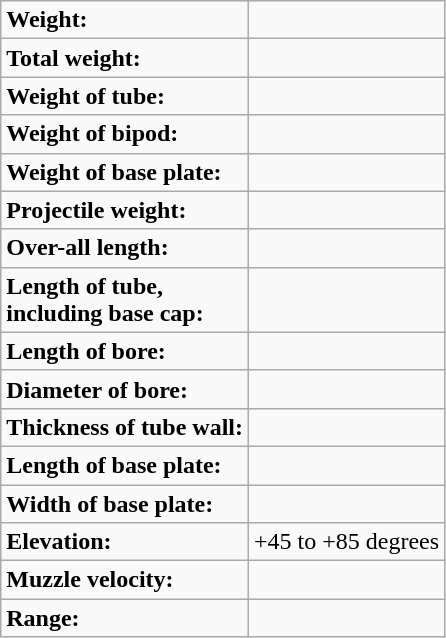<table Class="wikitable">
<tr>
<td><strong>Weight:</strong></td>
<td></td>
</tr>
<tr>
<td><strong>Total weight:</strong></td>
<td></td>
</tr>
<tr>
<td><strong>Weight of tube:</strong></td>
<td></td>
</tr>
<tr>
<td><strong>Weight of bipod:</strong></td>
<td></td>
</tr>
<tr>
<td><strong>Weight of base plate:</strong></td>
<td></td>
</tr>
<tr>
<td><strong>Projectile weight:</strong></td>
<td></td>
</tr>
<tr>
<td><strong>Over-all length:</strong></td>
<td></td>
</tr>
<tr>
<td><strong>Length of tube,<br>including base cap:</strong></td>
<td></td>
</tr>
<tr>
<td><strong>Length of bore:</strong></td>
<td></td>
</tr>
<tr>
<td><strong>Diameter of bore:</strong></td>
<td></td>
</tr>
<tr>
<td><strong>Thickness of tube wall:</strong></td>
<td></td>
</tr>
<tr>
<td><strong>Length of base plate:</strong></td>
<td></td>
</tr>
<tr>
<td><strong>Width of base plate:</strong></td>
<td></td>
</tr>
<tr>
<td><strong>Elevation:</strong></td>
<td>+45 to +85 degrees</td>
</tr>
<tr>
<td><strong>Muzzle velocity:</strong></td>
<td></td>
</tr>
<tr>
<td><strong>Range:</strong></td>
<td></td>
</tr>
</table>
